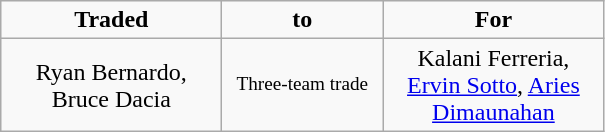<table class="wikitable" style="text-align: center">
<tr>
<td style="width:140px"><strong>Traded</strong></td>
<td style="width:100px"><strong>to</strong></td>
<td style="width:140px"><strong>For</strong></td>
</tr>
<tr style="height:40px">
<td>Ryan Bernardo, Bruce Dacia</td>
<td style="font-size: 80%">Three-team trade</td>
<td>Kalani Ferreria, <a href='#'>Ervin Sotto</a>, <a href='#'>Aries Dimaunahan</a></td>
</tr>
</table>
